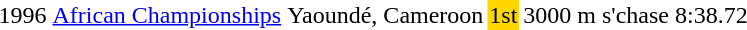<table>
<tr>
<td>1996</td>
<td><a href='#'>African Championships</a></td>
<td>Yaoundé, Cameroon</td>
<td bgcolor=gold>1st</td>
<td>3000 m s'chase</td>
<td>8:38.72</td>
</tr>
<tr>
</tr>
</table>
